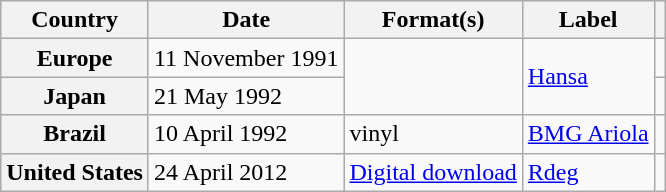<table class="wikitable plainrowheaders">
<tr>
<th scope="col">Country</th>
<th scope="col">Date</th>
<th scope="col">Format(s)</th>
<th scope="col">Label</th>
<th scope="col"></th>
</tr>
<tr>
<th scope="row">Europe</th>
<td>11 November 1991</td>
<td rowspan="2"></td>
<td rowspan="2"><a href='#'>Hansa</a></td>
<td></td>
</tr>
<tr>
<th scope="row">Japan</th>
<td>21 May 1992</td>
<td></td>
</tr>
<tr>
<th scope="row">Brazil</th>
<td>10 April 1992</td>
<td>vinyl</td>
<td><a href='#'>BMG Ariola</a></td>
</tr>
<tr ->
<th scope="row">United States</th>
<td>24 April 2012</td>
<td><a href='#'>Digital download</a></td>
<td><a href='#'>Rdeg</a></td>
<td></td>
</tr>
</table>
